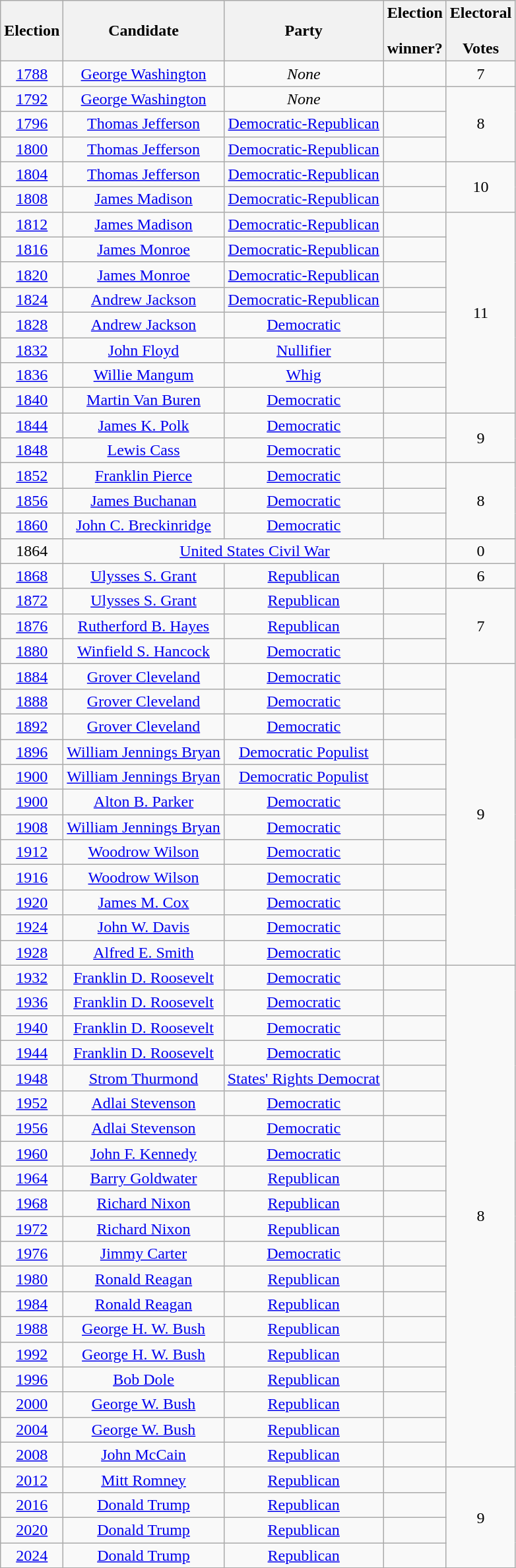<table class="wikitable" style="text-align: center;">
<tr>
<th>Election</th>
<th>Candidate</th>
<th>Party</th>
<th>Election<br><br>winner?</th>
<th>Electoral <br><br>Votes</th>
</tr>
<tr>
<td><a href='#'>1788</a></td>
<td><a href='#'>George Washington</a></td>
<td><em>None</em></td>
<td></td>
<td>7</td>
</tr>
<tr>
<td><a href='#'>1792</a></td>
<td><a href='#'>George Washington</a></td>
<td><em>None</em></td>
<td></td>
<td rowspan=3>8</td>
</tr>
<tr>
<td><a href='#'>1796</a></td>
<td><a href='#'>Thomas Jefferson</a></td>
<td><a href='#'>Democratic-Republican</a></td>
<td></td>
</tr>
<tr>
<td><a href='#'>1800</a></td>
<td><a href='#'>Thomas Jefferson</a></td>
<td><a href='#'>Democratic-Republican</a></td>
<td></td>
</tr>
<tr>
<td><a href='#'>1804</a></td>
<td><a href='#'>Thomas Jefferson</a></td>
<td><a href='#'>Democratic-Republican</a></td>
<td></td>
<td rowspan=2>10</td>
</tr>
<tr>
<td><a href='#'>1808</a></td>
<td><a href='#'>James Madison</a></td>
<td><a href='#'>Democratic-Republican</a></td>
<td></td>
</tr>
<tr>
<td><a href='#'>1812</a></td>
<td><a href='#'>James Madison</a></td>
<td><a href='#'>Democratic-Republican</a></td>
<td></td>
<td rowspan=8>11</td>
</tr>
<tr>
<td><a href='#'>1816</a></td>
<td><a href='#'>James Monroe</a></td>
<td><a href='#'>Democratic-Republican</a></td>
<td></td>
</tr>
<tr>
<td><a href='#'>1820</a></td>
<td><a href='#'>James Monroe</a></td>
<td><a href='#'>Democratic-Republican</a></td>
<td></td>
</tr>
<tr>
<td><a href='#'>1824</a></td>
<td><a href='#'>Andrew Jackson</a></td>
<td><a href='#'>Democratic-Republican</a></td>
<td></td>
</tr>
<tr>
<td><a href='#'>1828</a></td>
<td><a href='#'>Andrew Jackson</a></td>
<td><a href='#'>Democratic</a></td>
<td></td>
</tr>
<tr>
<td><a href='#'>1832</a></td>
<td><a href='#'>John Floyd</a></td>
<td><a href='#'>Nullifier</a></td>
<td></td>
</tr>
<tr>
<td><a href='#'>1836</a></td>
<td><a href='#'>Willie Mangum</a></td>
<td><a href='#'>Whig</a></td>
<td></td>
</tr>
<tr>
<td><a href='#'>1840</a></td>
<td><a href='#'>Martin Van Buren</a></td>
<td><a href='#'>Democratic</a></td>
<td></td>
</tr>
<tr>
<td><a href='#'>1844</a></td>
<td><a href='#'>James K. Polk</a></td>
<td><a href='#'>Democratic</a></td>
<td></td>
<td rowspan=2>9</td>
</tr>
<tr>
<td><a href='#'>1848</a></td>
<td><a href='#'>Lewis Cass</a></td>
<td><a href='#'>Democratic</a></td>
<td></td>
</tr>
<tr>
<td><a href='#'>1852</a></td>
<td><a href='#'>Franklin Pierce</a></td>
<td><a href='#'>Democratic</a></td>
<td></td>
<td rowspan=3>8</td>
</tr>
<tr>
<td><a href='#'>1856</a></td>
<td><a href='#'>James Buchanan</a></td>
<td><a href='#'>Democratic</a></td>
<td></td>
</tr>
<tr>
<td><a href='#'>1860</a></td>
<td><a href='#'>John C. Breckinridge</a></td>
<td><a href='#'>Democratic</a></td>
<td></td>
</tr>
<tr>
<td>1864</td>
<td colspan=3 ><a href='#'>United States Civil War</a></td>
<td>0</td>
</tr>
<tr>
<td><a href='#'>1868</a></td>
<td><a href='#'>Ulysses S. Grant</a></td>
<td><a href='#'>Republican</a></td>
<td></td>
<td>6</td>
</tr>
<tr>
<td><a href='#'>1872</a></td>
<td><a href='#'>Ulysses S. Grant</a></td>
<td><a href='#'>Republican</a></td>
<td></td>
<td rowspan=3>7</td>
</tr>
<tr>
<td><a href='#'>1876</a></td>
<td><a href='#'>Rutherford B. Hayes</a></td>
<td><a href='#'>Republican</a></td>
<td></td>
</tr>
<tr>
<td><a href='#'>1880</a></td>
<td><a href='#'>Winfield S. Hancock</a></td>
<td><a href='#'>Democratic</a></td>
<td></td>
</tr>
<tr>
<td><a href='#'>1884</a></td>
<td><a href='#'>Grover Cleveland</a></td>
<td><a href='#'>Democratic</a></td>
<td></td>
<td rowspan=12>9</td>
</tr>
<tr>
<td><a href='#'>1888</a></td>
<td><a href='#'>Grover Cleveland</a></td>
<td><a href='#'>Democratic</a></td>
<td></td>
</tr>
<tr>
<td><a href='#'>1892</a></td>
<td><a href='#'>Grover Cleveland</a></td>
<td><a href='#'>Democratic</a></td>
<td></td>
</tr>
<tr>
<td><a href='#'>1896</a></td>
<td><a href='#'>William Jennings Bryan</a></td>
<td><a href='#'>Democratic Populist</a></td>
<td></td>
</tr>
<tr>
<td><a href='#'>1900</a></td>
<td><a href='#'>William Jennings Bryan</a></td>
<td><a href='#'>Democratic Populist</a></td>
<td></td>
</tr>
<tr>
<td><a href='#'>1900</a></td>
<td><a href='#'>Alton B. Parker</a></td>
<td><a href='#'>Democratic</a></td>
<td></td>
</tr>
<tr>
<td><a href='#'>1908</a></td>
<td><a href='#'>William Jennings Bryan</a></td>
<td><a href='#'>Democratic</a></td>
<td></td>
</tr>
<tr>
<td><a href='#'>1912</a></td>
<td><a href='#'>Woodrow Wilson</a></td>
<td><a href='#'>Democratic</a></td>
<td></td>
</tr>
<tr>
<td><a href='#'>1916</a></td>
<td><a href='#'>Woodrow Wilson</a></td>
<td><a href='#'>Democratic</a></td>
<td></td>
</tr>
<tr>
<td><a href='#'>1920</a></td>
<td><a href='#'>James M. Cox</a></td>
<td><a href='#'>Democratic</a></td>
<td></td>
</tr>
<tr>
<td><a href='#'>1924</a></td>
<td><a href='#'>John W. Davis</a></td>
<td><a href='#'>Democratic</a></td>
<td></td>
</tr>
<tr>
<td><a href='#'>1928</a></td>
<td><a href='#'>Alfred E. Smith</a></td>
<td><a href='#'>Democratic</a></td>
<td></td>
</tr>
<tr>
<td><a href='#'>1932</a></td>
<td><a href='#'>Franklin D. Roosevelt</a></td>
<td><a href='#'>Democratic</a></td>
<td></td>
<td rowspan=20>8</td>
</tr>
<tr>
<td><a href='#'>1936</a></td>
<td><a href='#'>Franklin D. Roosevelt</a></td>
<td><a href='#'>Democratic</a></td>
<td></td>
</tr>
<tr>
<td><a href='#'>1940</a></td>
<td><a href='#'>Franklin D. Roosevelt</a></td>
<td><a href='#'>Democratic</a></td>
<td></td>
</tr>
<tr>
<td><a href='#'>1944</a></td>
<td><a href='#'>Franklin D. Roosevelt</a></td>
<td><a href='#'>Democratic</a></td>
<td></td>
</tr>
<tr>
<td><a href='#'>1948</a></td>
<td><a href='#'>Strom Thurmond</a></td>
<td><a href='#'>States' Rights Democrat</a></td>
<td></td>
</tr>
<tr>
<td><a href='#'>1952</a></td>
<td><a href='#'>Adlai Stevenson</a></td>
<td><a href='#'>Democratic</a></td>
<td></td>
</tr>
<tr>
<td><a href='#'>1956</a></td>
<td><a href='#'>Adlai Stevenson</a></td>
<td><a href='#'>Democratic</a></td>
<td></td>
</tr>
<tr>
<td><a href='#'>1960</a></td>
<td><a href='#'>John F. Kennedy</a></td>
<td><a href='#'>Democratic</a></td>
<td></td>
</tr>
<tr>
<td><a href='#'>1964</a></td>
<td><a href='#'>Barry Goldwater</a></td>
<td><a href='#'>Republican</a></td>
<td></td>
</tr>
<tr>
<td><a href='#'>1968</a></td>
<td><a href='#'>Richard Nixon</a></td>
<td><a href='#'>Republican</a></td>
<td></td>
</tr>
<tr>
<td><a href='#'>1972</a></td>
<td><a href='#'>Richard Nixon</a></td>
<td><a href='#'>Republican</a></td>
<td></td>
</tr>
<tr>
<td><a href='#'>1976</a></td>
<td><a href='#'>Jimmy Carter</a></td>
<td><a href='#'>Democratic</a></td>
<td></td>
</tr>
<tr>
<td><a href='#'>1980</a></td>
<td><a href='#'>Ronald Reagan</a></td>
<td><a href='#'>Republican</a></td>
<td></td>
</tr>
<tr>
<td><a href='#'>1984</a></td>
<td><a href='#'>Ronald Reagan</a></td>
<td><a href='#'>Republican</a></td>
<td></td>
</tr>
<tr>
<td><a href='#'>1988</a></td>
<td><a href='#'>George H. W. Bush</a></td>
<td><a href='#'>Republican</a></td>
<td></td>
</tr>
<tr>
<td><a href='#'>1992</a></td>
<td><a href='#'>George H. W. Bush</a></td>
<td><a href='#'>Republican</a></td>
<td></td>
</tr>
<tr>
<td><a href='#'>1996</a></td>
<td><a href='#'>Bob Dole</a></td>
<td><a href='#'>Republican</a></td>
<td></td>
</tr>
<tr>
<td><a href='#'>2000</a></td>
<td><a href='#'>George W. Bush</a></td>
<td><a href='#'>Republican</a></td>
<td></td>
</tr>
<tr>
<td><a href='#'>2004</a></td>
<td><a href='#'>George W. Bush</a></td>
<td><a href='#'>Republican</a></td>
<td></td>
</tr>
<tr>
<td><a href='#'>2008</a></td>
<td><a href='#'>John McCain</a></td>
<td><a href='#'>Republican</a></td>
<td></td>
</tr>
<tr>
<td><a href='#'>2012</a></td>
<td><a href='#'>Mitt Romney</a></td>
<td><a href='#'>Republican</a></td>
<td></td>
<td rowspan=4>9</td>
</tr>
<tr>
<td><a href='#'>2016</a></td>
<td><a href='#'>Donald Trump</a></td>
<td><a href='#'>Republican</a></td>
<td></td>
</tr>
<tr>
<td><a href='#'>2020</a></td>
<td><a href='#'>Donald Trump</a></td>
<td><a href='#'>Republican</a></td>
<td></td>
</tr>
<tr>
<td><a href='#'>2024</a></td>
<td><a href='#'>Donald Trump</a></td>
<td><a href='#'>Republican</a></td>
<td></td>
</tr>
</table>
